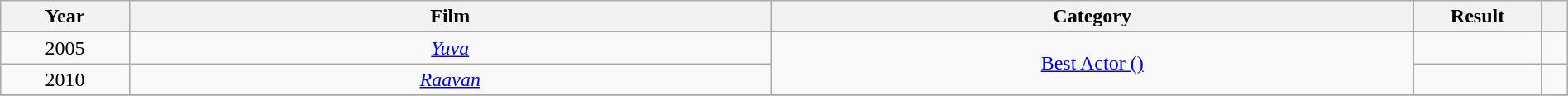<table class="wikitable sortable" style="width:100%;">
<tr>
<th style="width:5%;">Year</th>
<th style="width:25%;">Film</th>
<th style="width:25%;">Category</th>
<th style="width:5%;">Result</th>
<th style="width:1%;" class="unsortable"></th>
</tr>
<tr>
<td style="text-align:center;">2005</td>
<td style="text-align:center;"><em><a href='#'>Yuva</a></em></td>
<td style="text-align:center;" rowspan="2"><a href='#'>Best Actor ()</a></td>
<td></td>
<td style="text-align:center;"></td>
</tr>
<tr>
<td style="text-align:center;">2010</td>
<td style="text-align:center;"><em><a href='#'>Raavan</a></em></td>
<td></td>
<td style="text-align:center;"></td>
</tr>
<tr>
</tr>
</table>
